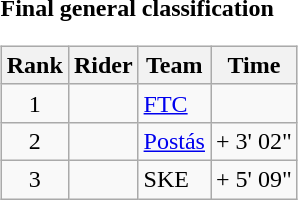<table>
<tr>
<td><strong>Final general classification</strong><br><table class="wikitable">
<tr>
<th scope="col">Rank</th>
<th scope="col">Rider</th>
<th scope="col">Team</th>
<th scope="col">Time</th>
</tr>
<tr>
<td style="text-align:center;">1</td>
<td></td>
<td><a href='#'>FTC</a></td>
<td style="text-align:right;"></td>
</tr>
<tr>
<td style="text-align:center;">2</td>
<td></td>
<td><a href='#'>Postás</a></td>
<td style="text-align:right;">+ 3' 02"</td>
</tr>
<tr>
<td style="text-align:center;">3</td>
<td></td>
<td>SKE</td>
<td style="text-align:right;">+ 5' 09"</td>
</tr>
</table>
</td>
</tr>
</table>
